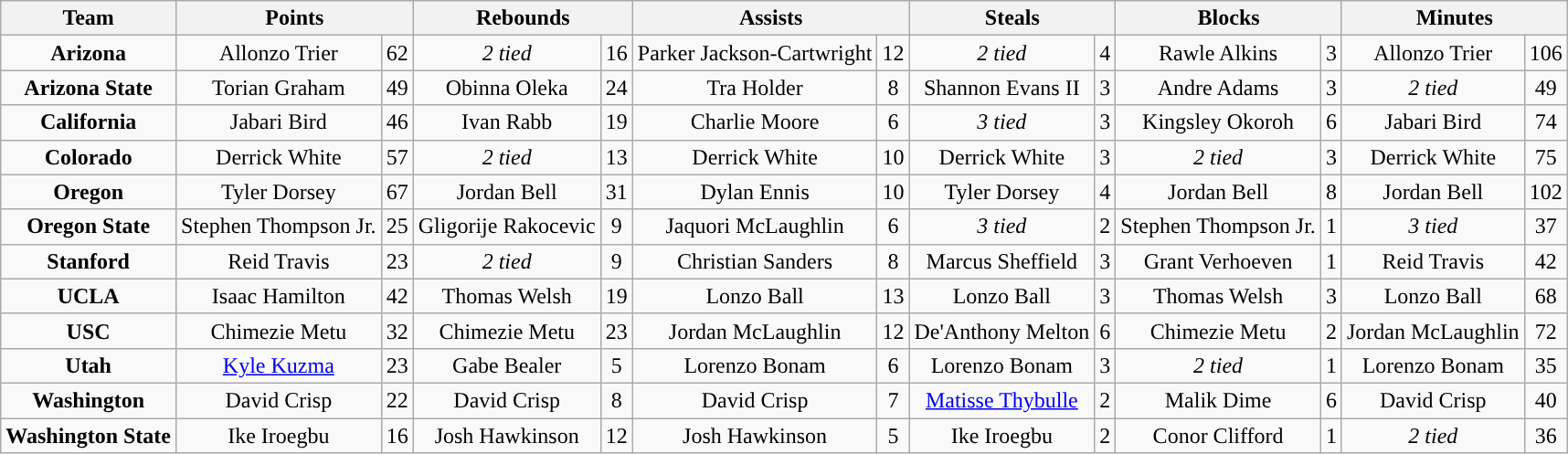<table class="wikitable" style="text-align:center">
<tr>
<th>Team</th>
<th colspan=2>Points</th>
<th colspan=2>Rebounds</th>
<th colspan=2>Assists</th>
<th colspan=2>Steals</th>
<th colspan=2>Blocks</th>
<th colspan=2>Minutes</th>
</tr>
<tr>
<td><strong>Arizona</strong></td>
<td>Allonzo Trier</td>
<td>62</td>
<td><em>2 tied</em></td>
<td>16</td>
<td>Parker Jackson-Cartwright</td>
<td>12</td>
<td><em>2 tied</em></td>
<td>4</td>
<td>Rawle Alkins</td>
<td>3</td>
<td>Allonzo Trier</td>
<td>106</td>
</tr>
<tr>
<td><strong>Arizona State</strong></td>
<td>Torian Graham</td>
<td>49</td>
<td>Obinna Oleka</td>
<td>24</td>
<td>Tra Holder</td>
<td>8</td>
<td>Shannon Evans II</td>
<td>3</td>
<td>Andre Adams</td>
<td>3</td>
<td><em>2 tied</em></td>
<td>49</td>
</tr>
<tr>
<td><strong>California</strong></td>
<td>Jabari Bird</td>
<td>46</td>
<td>Ivan Rabb</td>
<td>19</td>
<td>Charlie Moore</td>
<td>6</td>
<td><em>3 tied</em></td>
<td>3</td>
<td>Kingsley Okoroh</td>
<td>6</td>
<td>Jabari Bird</td>
<td>74</td>
</tr>
<tr>
<td><strong>Colorado</strong></td>
<td>Derrick White</td>
<td>57</td>
<td><em>2 tied</em></td>
<td>13</td>
<td>Derrick White</td>
<td>10</td>
<td>Derrick White</td>
<td>3</td>
<td><em>2 tied</em></td>
<td>3</td>
<td>Derrick White</td>
<td>75</td>
</tr>
<tr>
<td><strong>Oregon</strong></td>
<td>Tyler Dorsey</td>
<td>67</td>
<td>Jordan Bell</td>
<td>31</td>
<td>Dylan Ennis</td>
<td>10</td>
<td>Tyler Dorsey</td>
<td>4</td>
<td>Jordan Bell</td>
<td>8</td>
<td>Jordan Bell</td>
<td>102</td>
</tr>
<tr>
<td><strong>Oregon State</strong></td>
<td>Stephen Thompson Jr.</td>
<td>25</td>
<td>Gligorije Rakocevic</td>
<td>9</td>
<td>Jaquori McLaughlin</td>
<td>6</td>
<td><em>3 tied</em></td>
<td>2</td>
<td>Stephen Thompson Jr.</td>
<td>1</td>
<td><em>3 tied</em></td>
<td>37</td>
</tr>
<tr>
<td><strong>Stanford</strong></td>
<td>Reid Travis</td>
<td>23</td>
<td><em>2 tied</em></td>
<td>9</td>
<td>Christian Sanders</td>
<td>8</td>
<td>Marcus Sheffield</td>
<td>3</td>
<td>Grant Verhoeven</td>
<td>1</td>
<td>Reid Travis</td>
<td>42</td>
</tr>
<tr>
<td><strong>UCLA</strong></td>
<td>Isaac Hamilton</td>
<td>42</td>
<td>Thomas Welsh</td>
<td>19</td>
<td>Lonzo Ball</td>
<td>13</td>
<td>Lonzo Ball</td>
<td>3</td>
<td>Thomas Welsh</td>
<td>3</td>
<td>Lonzo Ball</td>
<td>68</td>
</tr>
<tr>
<td><strong>USC</strong></td>
<td>Chimezie Metu</td>
<td>32</td>
<td>Chimezie Metu</td>
<td>23</td>
<td>Jordan McLaughlin</td>
<td>12</td>
<td>De'Anthony Melton</td>
<td>6</td>
<td>Chimezie Metu</td>
<td>2</td>
<td>Jordan McLaughlin</td>
<td>72</td>
</tr>
<tr>
<td><strong>Utah</strong></td>
<td><a href='#'>Kyle Kuzma</a></td>
<td>23</td>
<td>Gabe Bealer</td>
<td>5</td>
<td>Lorenzo Bonam</td>
<td>6</td>
<td>Lorenzo Bonam</td>
<td>3</td>
<td><em>2 tied</em></td>
<td>1</td>
<td>Lorenzo Bonam</td>
<td>35</td>
</tr>
<tr>
<td><strong>Washington</strong></td>
<td>David Crisp</td>
<td>22</td>
<td>David Crisp</td>
<td>8</td>
<td>David Crisp</td>
<td>7</td>
<td><a href='#'>Matisse Thybulle</a></td>
<td>2</td>
<td>Malik Dime</td>
<td>6</td>
<td>David Crisp</td>
<td>40</td>
</tr>
<tr>
<td><strong>Washington State</strong></td>
<td>Ike Iroegbu</td>
<td>16</td>
<td>Josh Hawkinson</td>
<td>12</td>
<td>Josh Hawkinson</td>
<td>5</td>
<td>Ike Iroegbu</td>
<td>2</td>
<td>Conor Clifford</td>
<td>1</td>
<td><em>2 tied</em></td>
<td>36</td>
</tr>
</table>
